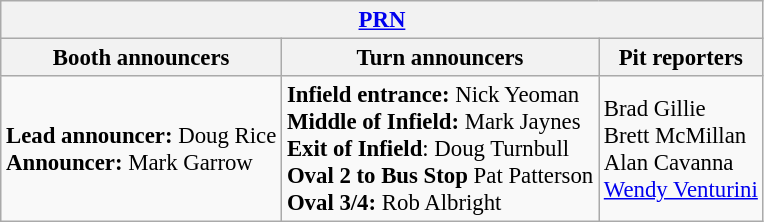<table class="wikitable" style="font-size: 95%;">
<tr>
<th colspan="3"><a href='#'>PRN</a></th>
</tr>
<tr>
<th>Booth announcers</th>
<th>Turn announcers</th>
<th>Pit reporters</th>
</tr>
<tr>
<td><strong>Lead announcer:</strong> Doug Rice<br><strong>Announcer:</strong> Mark Garrow</td>
<td><strong>Infield entrance:</strong> Nick Yeoman<br><strong>Middle of Infield:</strong> Mark Jaynes<br><strong>Exit of Infield</strong>: Doug Turnbull<br><strong>Oval 2 to Bus Stop</strong> Pat Patterson<br><strong>Oval 3/4:</strong> Rob Albright</td>
<td>Brad Gillie<br>Brett McMillan<br>Alan Cavanna<br><a href='#'>Wendy Venturini</a></td>
</tr>
</table>
